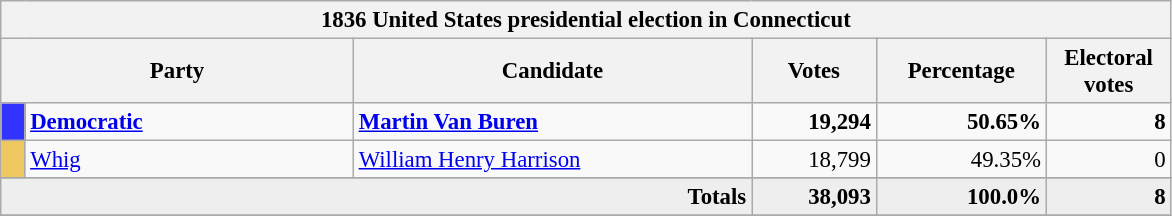<table class="wikitable" style="font-size: 95%;">
<tr>
<th colspan="6">1836 United States presidential election in Connecticut</th>
</tr>
<tr>
<th colspan="2" style="width: 15em">Party</th>
<th style="width: 17em">Candidate</th>
<th style="width: 5em">Votes</th>
<th style="width: 7em">Percentage</th>
<th style="width: 5em">Electoral votes</th>
</tr>
<tr>
<th style="background-color:#3333FF; width: 3px"></th>
<td style="width: 130px"><strong><a href='#'>Democratic</a></strong></td>
<td><strong><a href='#'>Martin Van Buren</a></strong></td>
<td align="right"><strong>19,294</strong></td>
<td align="right"><strong>50.65%</strong></td>
<td align="right"><strong>8</strong></td>
</tr>
<tr>
<th style="background-color:#F0C862; width: 3px"></th>
<td style="width: 130px"><a href='#'>Whig</a></td>
<td><a href='#'>William Henry Harrison</a></td>
<td align="right">18,799</td>
<td align="right">49.35%</td>
<td align="right">0</td>
</tr>
<tr>
</tr>
<tr bgcolor="#EEEEEE">
<td colspan="3" align="right"><strong>Totals</strong></td>
<td align="right"><strong>38,093</strong></td>
<td align="right"><strong>100.0%</strong></td>
<td align="right"><strong>8</strong></td>
</tr>
<tr>
</tr>
</table>
